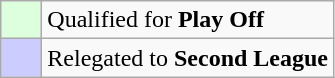<table class="wikitable">
<tr>
<td style="background: #ddffdd" width="20"></td>
<td>Qualified for <strong>Play Off</strong></td>
</tr>
<tr>
<td style="background: #CCCCFF" width="20"></td>
<td>Relegated to <strong>Second League</strong></td>
</tr>
</table>
